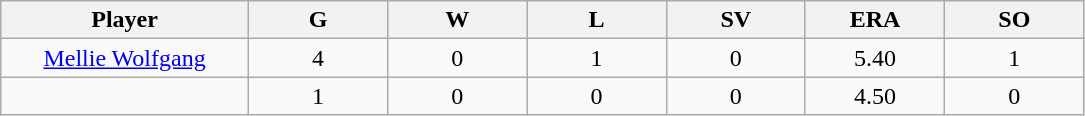<table class="wikitable sortable">
<tr>
<th bgcolor="#DDDDFF" width="16%">Player</th>
<th bgcolor="#DDDDFF" width="9%">G</th>
<th bgcolor="#DDDDFF" width="9%">W</th>
<th bgcolor="#DDDDFF" width="9%">L</th>
<th bgcolor="#DDDDFF" width="9%">SV</th>
<th bgcolor="#DDDDFF" width="9%">ERA</th>
<th bgcolor="#DDDDFF" width="9%">SO</th>
</tr>
<tr align="center">
<td><a href='#'>Mellie Wolfgang</a></td>
<td>4</td>
<td>0</td>
<td>1</td>
<td>0</td>
<td>5.40</td>
<td>1</td>
</tr>
<tr align=center>
<td></td>
<td>1</td>
<td>0</td>
<td>0</td>
<td>0</td>
<td>4.50</td>
<td>0</td>
</tr>
</table>
